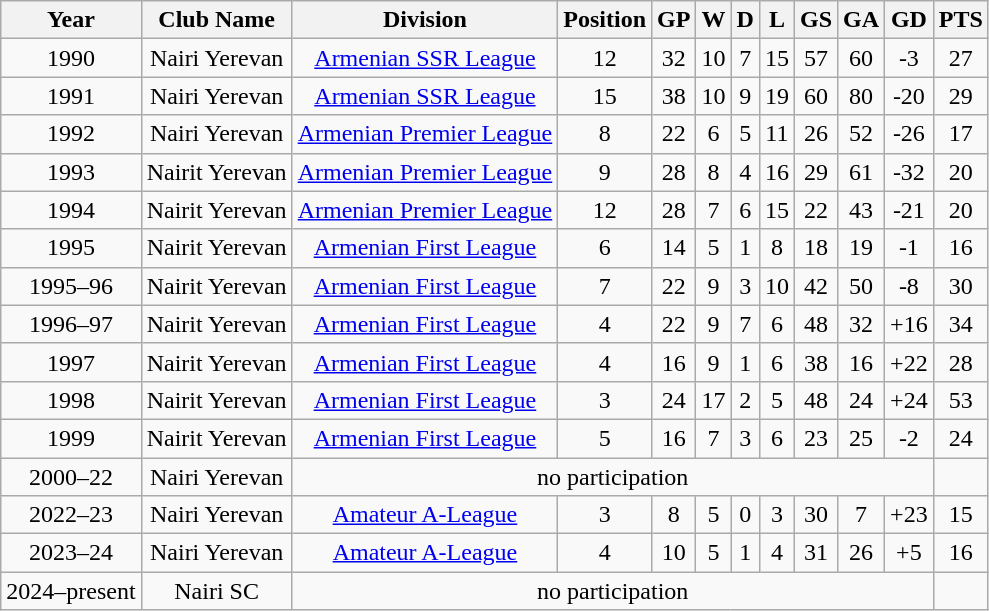<table class="wikitable" style="text-align: center;">
<tr>
<th>Year</th>
<th>Club Name</th>
<th>Division</th>
<th>Position</th>
<th>GP</th>
<th>W</th>
<th>D</th>
<th>L</th>
<th>GS</th>
<th>GA</th>
<th>GD</th>
<th>PTS</th>
</tr>
<tr>
<td>1990</td>
<td>Nairi Yerevan</td>
<td><a href='#'>Armenian SSR League</a></td>
<td>12</td>
<td>32</td>
<td>10</td>
<td>7</td>
<td>15</td>
<td>57</td>
<td>60</td>
<td>-3</td>
<td>27</td>
</tr>
<tr>
<td>1991</td>
<td>Nairi Yerevan</td>
<td><a href='#'>Armenian SSR League</a></td>
<td>15</td>
<td>38</td>
<td>10</td>
<td>9</td>
<td>19</td>
<td>60</td>
<td>80</td>
<td>-20</td>
<td>29</td>
</tr>
<tr>
<td>1992</td>
<td>Nairi Yerevan</td>
<td><a href='#'>Armenian Premier League</a></td>
<td>8</td>
<td>22</td>
<td>6</td>
<td>5</td>
<td>11</td>
<td>26</td>
<td>52</td>
<td>-26</td>
<td>17</td>
</tr>
<tr>
<td>1993</td>
<td>Nairit Yerevan</td>
<td><a href='#'>Armenian Premier League</a></td>
<td>9</td>
<td>28</td>
<td>8</td>
<td>4</td>
<td>16</td>
<td>29</td>
<td>61</td>
<td>-32</td>
<td>20</td>
</tr>
<tr>
<td>1994</td>
<td>Nairit Yerevan</td>
<td><a href='#'>Armenian Premier League</a></td>
<td>12</td>
<td>28</td>
<td>7</td>
<td>6</td>
<td>15</td>
<td>22</td>
<td>43</td>
<td>-21</td>
<td>20</td>
</tr>
<tr>
<td>1995</td>
<td>Nairit Yerevan</td>
<td><a href='#'>Armenian First League</a></td>
<td>6</td>
<td>14</td>
<td>5</td>
<td>1</td>
<td>8</td>
<td>18</td>
<td>19</td>
<td>-1</td>
<td>16</td>
</tr>
<tr>
<td>1995–96</td>
<td>Nairit Yerevan</td>
<td><a href='#'>Armenian First League</a></td>
<td>7</td>
<td>22</td>
<td>9</td>
<td>3</td>
<td>10</td>
<td>42</td>
<td>50</td>
<td>-8</td>
<td>30</td>
</tr>
<tr>
<td>1996–97</td>
<td>Nairit Yerevan</td>
<td><a href='#'>Armenian First League</a></td>
<td>4</td>
<td>22</td>
<td>9</td>
<td>7</td>
<td>6</td>
<td>48</td>
<td>32</td>
<td>+16</td>
<td>34</td>
</tr>
<tr>
<td>1997</td>
<td>Nairit Yerevan</td>
<td><a href='#'>Armenian First League</a></td>
<td>4</td>
<td>16</td>
<td>9</td>
<td>1</td>
<td>6</td>
<td>38</td>
<td>16</td>
<td>+22</td>
<td>28</td>
</tr>
<tr>
<td>1998</td>
<td>Nairit Yerevan</td>
<td><a href='#'>Armenian First League</a></td>
<td>3</td>
<td>24</td>
<td>17</td>
<td>2</td>
<td>5</td>
<td>48</td>
<td>24</td>
<td>+24</td>
<td>53</td>
</tr>
<tr>
<td>1999</td>
<td>Nairit Yerevan</td>
<td><a href='#'>Armenian First League</a></td>
<td>5</td>
<td>16</td>
<td>7</td>
<td>3</td>
<td>6</td>
<td>23</td>
<td>25</td>
<td>-2</td>
<td>24</td>
</tr>
<tr>
<td>2000–22</td>
<td>Nairi Yerevan</td>
<td colspan="9">no participation</td>
</tr>
<tr>
<td>2022–23</td>
<td>Nairi Yerevan</td>
<td><a href='#'>Amateur A-League</a></td>
<td>3</td>
<td>8</td>
<td>5</td>
<td>0</td>
<td>3</td>
<td>30</td>
<td>7</td>
<td>+23</td>
<td>15</td>
</tr>
<tr>
<td>2023–24</td>
<td>Nairi Yerevan</td>
<td><a href='#'>Amateur A-League</a></td>
<td>4</td>
<td>10</td>
<td>5</td>
<td>1</td>
<td>4</td>
<td>31</td>
<td>26</td>
<td>+5</td>
<td>16</td>
</tr>
<tr>
<td>2024–present</td>
<td>Nairi SC</td>
<td colspan="9">no participation</td>
</tr>
</table>
